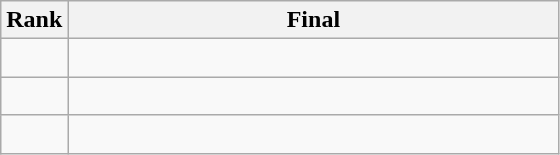<table class="wikitable">
<tr>
<th>Rank</th>
<th style="width: 20em">Final</th>
</tr>
<tr>
<td align="center"></td>
<td><br> </td>
</tr>
<tr>
<td align="center"></td>
<td><br> </td>
</tr>
<tr>
<td align="center"></td>
<td><br> </td>
</tr>
</table>
